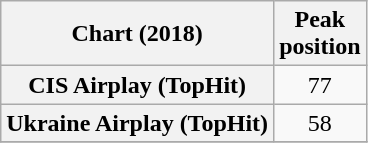<table class="wikitable plainrowheaders sortable" style="text-align:center">
<tr>
<th scope="col">Chart (2018)</th>
<th scope="col">Peak<br>position</th>
</tr>
<tr>
<th scope="row">CIS Airplay (TopHit)</th>
<td>77</td>
</tr>
<tr>
<th scope="row">Ukraine Airplay (TopHit)</th>
<td>58</td>
</tr>
<tr>
</tr>
</table>
